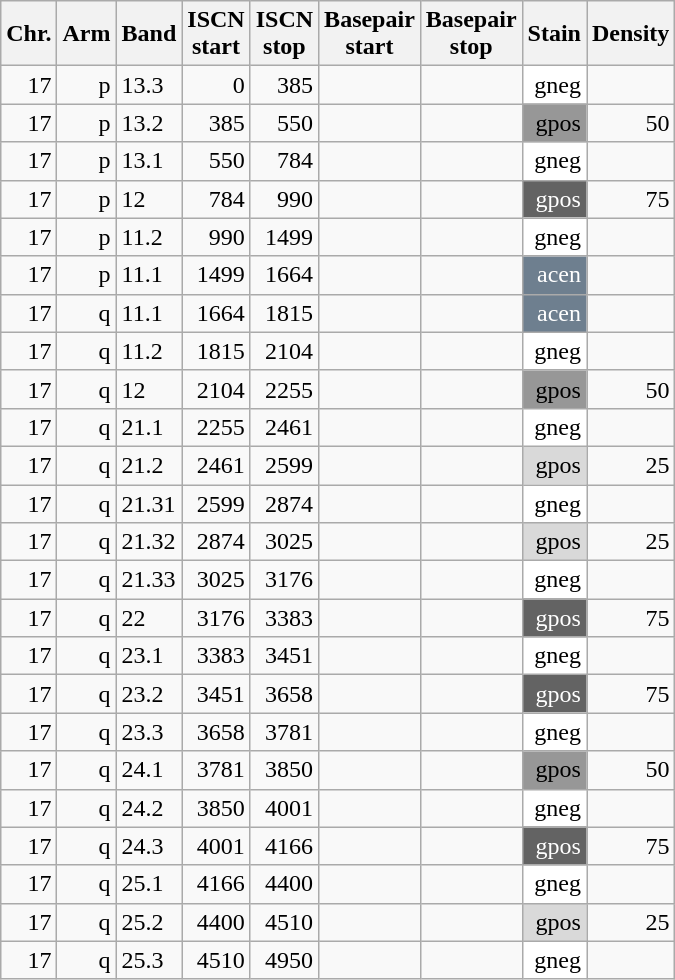<table class="wikitable" style="text-align:right">
<tr>
<th>Chr.</th>
<th>Arm</th>
<th>Band</th>
<th>ISCN<br>start</th>
<th>ISCN<br>stop</th>
<th>Basepair<br>start</th>
<th>Basepair<br>stop</th>
<th>Stain</th>
<th>Density</th>
</tr>
<tr>
<td>17</td>
<td>p</td>
<td style="text-align:left">13.3</td>
<td>0</td>
<td>385</td>
<td></td>
<td></td>
<td style="background:white">gneg</td>
<td></td>
</tr>
<tr>
<td>17</td>
<td>p</td>
<td style="text-align:left">13.2</td>
<td>385</td>
<td>550</td>
<td></td>
<td></td>
<td style="background:#979797">gpos</td>
<td>50</td>
</tr>
<tr>
<td>17</td>
<td>p</td>
<td style="text-align:left">13.1</td>
<td>550</td>
<td>784</td>
<td></td>
<td></td>
<td style="background:white">gneg</td>
<td></td>
</tr>
<tr>
<td>17</td>
<td>p</td>
<td style="text-align:left">12</td>
<td>784</td>
<td>990</td>
<td></td>
<td></td>
<td style="background:#636363; color:white;">gpos</td>
<td>75</td>
</tr>
<tr>
<td>17</td>
<td>p</td>
<td style="text-align:left">11.2</td>
<td>990</td>
<td>1499</td>
<td></td>
<td></td>
<td style="background:white">gneg</td>
<td></td>
</tr>
<tr>
<td>17</td>
<td>p</td>
<td style="text-align:left">11.1</td>
<td>1499</td>
<td>1664</td>
<td></td>
<td></td>
<td style="background:#6e7f8f; color:white;">acen</td>
<td></td>
</tr>
<tr>
<td>17</td>
<td>q</td>
<td style="text-align:left">11.1</td>
<td>1664</td>
<td>1815</td>
<td></td>
<td></td>
<td style="background:#6e7f8f; color:white;">acen</td>
<td></td>
</tr>
<tr>
<td>17</td>
<td>q</td>
<td style="text-align:left">11.2</td>
<td>1815</td>
<td>2104</td>
<td></td>
<td></td>
<td style="background:white">gneg</td>
<td></td>
</tr>
<tr>
<td>17</td>
<td>q</td>
<td style="text-align:left">12</td>
<td>2104</td>
<td>2255</td>
<td></td>
<td></td>
<td style="background:#979797">gpos</td>
<td>50</td>
</tr>
<tr>
<td>17</td>
<td>q</td>
<td style="text-align:left">21.1</td>
<td>2255</td>
<td>2461</td>
<td></td>
<td></td>
<td style="background:white">gneg</td>
<td></td>
</tr>
<tr>
<td>17</td>
<td>q</td>
<td style="text-align:left">21.2</td>
<td>2461</td>
<td>2599</td>
<td></td>
<td></td>
<td style="background:#d9d9d9">gpos</td>
<td>25</td>
</tr>
<tr>
<td>17</td>
<td>q</td>
<td style="text-align:left">21.31</td>
<td>2599</td>
<td>2874</td>
<td></td>
<td></td>
<td style="background:white">gneg</td>
<td></td>
</tr>
<tr>
<td>17</td>
<td>q</td>
<td style="text-align:left">21.32</td>
<td>2874</td>
<td>3025</td>
<td></td>
<td></td>
<td style="background:#d9d9d9">gpos</td>
<td>25</td>
</tr>
<tr>
<td>17</td>
<td>q</td>
<td style="text-align:left">21.33</td>
<td>3025</td>
<td>3176</td>
<td></td>
<td></td>
<td style="background:white">gneg</td>
<td></td>
</tr>
<tr>
<td>17</td>
<td>q</td>
<td style="text-align:left">22</td>
<td>3176</td>
<td>3383</td>
<td></td>
<td></td>
<td style="background:#636363; color:white;">gpos</td>
<td>75</td>
</tr>
<tr>
<td>17</td>
<td>q</td>
<td style="text-align:left">23.1</td>
<td>3383</td>
<td>3451</td>
<td></td>
<td></td>
<td style="background:white">gneg</td>
<td></td>
</tr>
<tr>
<td>17</td>
<td>q</td>
<td style="text-align:left">23.2</td>
<td>3451</td>
<td>3658</td>
<td></td>
<td></td>
<td style="background:#636363; color:white;">gpos</td>
<td>75</td>
</tr>
<tr>
<td>17</td>
<td>q</td>
<td style="text-align:left">23.3</td>
<td>3658</td>
<td>3781</td>
<td></td>
<td></td>
<td style="background:white">gneg</td>
<td></td>
</tr>
<tr>
<td>17</td>
<td>q</td>
<td style="text-align:left">24.1</td>
<td>3781</td>
<td>3850</td>
<td></td>
<td></td>
<td style="background:#979797">gpos</td>
<td>50</td>
</tr>
<tr>
<td>17</td>
<td>q</td>
<td style="text-align:left">24.2</td>
<td>3850</td>
<td>4001</td>
<td></td>
<td></td>
<td style="background:white">gneg</td>
<td></td>
</tr>
<tr>
<td>17</td>
<td>q</td>
<td style="text-align:left">24.3</td>
<td>4001</td>
<td>4166</td>
<td></td>
<td></td>
<td style="background:#636363; color:white;">gpos</td>
<td>75</td>
</tr>
<tr>
<td>17</td>
<td>q</td>
<td style="text-align:left">25.1</td>
<td>4166</td>
<td>4400</td>
<td></td>
<td></td>
<td style="background:white">gneg</td>
<td></td>
</tr>
<tr>
<td>17</td>
<td>q</td>
<td style="text-align:left">25.2</td>
<td>4400</td>
<td>4510</td>
<td></td>
<td></td>
<td style="background:#d9d9d9">gpos</td>
<td>25</td>
</tr>
<tr>
<td>17</td>
<td>q</td>
<td style="text-align:left">25.3</td>
<td>4510</td>
<td>4950</td>
<td></td>
<td></td>
<td style="background:white">gneg</td>
<td></td>
</tr>
</table>
